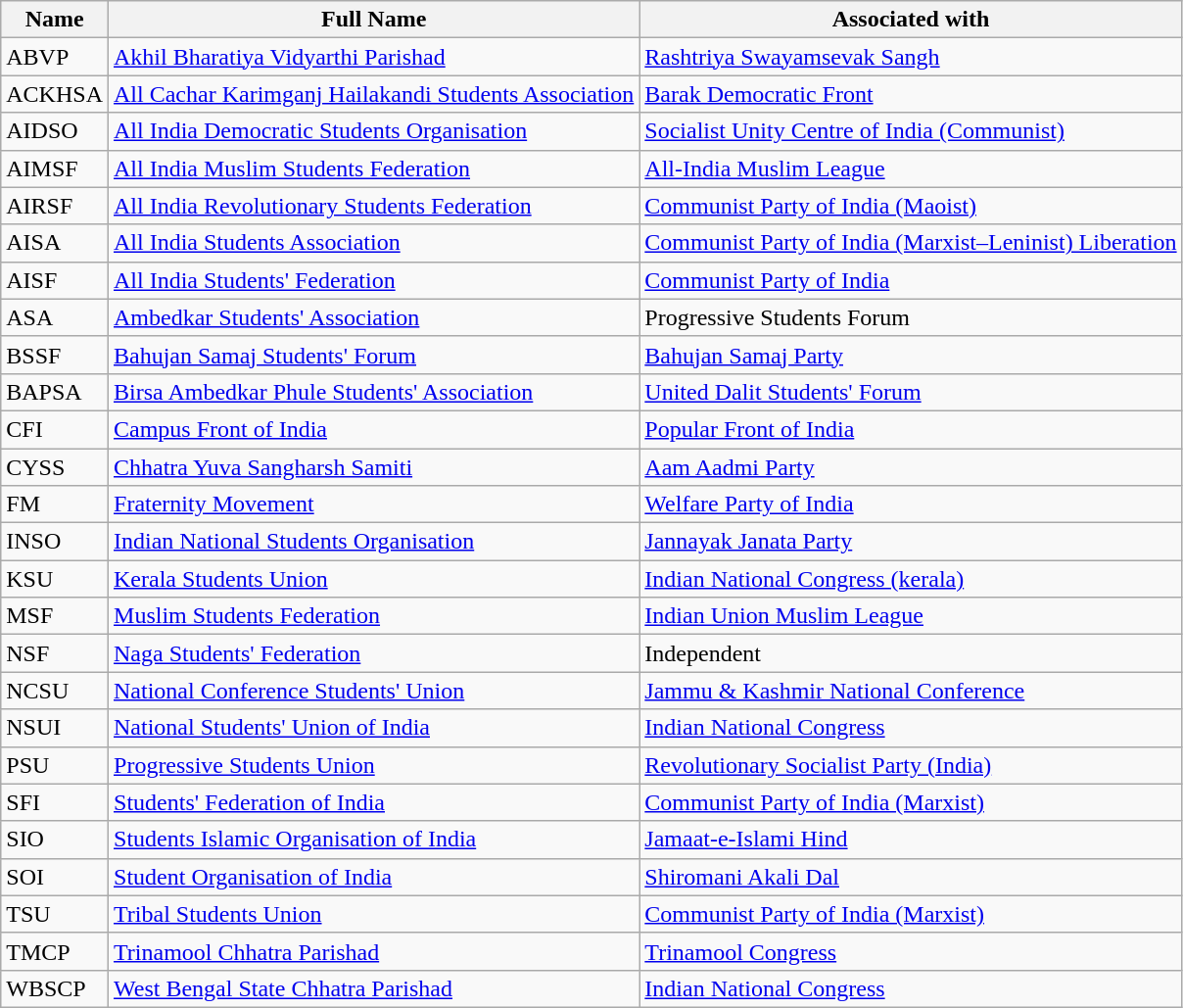<table class="wikitable">
<tr>
<th>Name</th>
<th>Full Name</th>
<th>Associated with</th>
</tr>
<tr>
<td>ABVP</td>
<td><a href='#'>Akhil Bharatiya Vidyarthi Parishad</a></td>
<td><a href='#'>Rashtriya Swayamsevak Sangh</a></td>
</tr>
<tr>
<td>ACKHSA</td>
<td><a href='#'>All Cachar Karimganj Hailakandi Students Association</a></td>
<td><a href='#'>Barak Democratic Front</a></td>
</tr>
<tr>
<td>AIDSO</td>
<td><a href='#'>All India Democratic Students Organisation</a></td>
<td><a href='#'>Socialist Unity Centre of India (Communist)</a></td>
</tr>
<tr>
<td>AIMSF</td>
<td><a href='#'>All India Muslim Students Federation</a></td>
<td><a href='#'>All-India Muslim League</a></td>
</tr>
<tr>
<td>AIRSF</td>
<td><a href='#'>All India Revolutionary Students Federation</a></td>
<td><a href='#'>Communist Party of India (Maoist)</a></td>
</tr>
<tr>
<td>AISA</td>
<td><a href='#'>All India Students Association</a></td>
<td><a href='#'>Communist Party of India (Marxist–Leninist) Liberation</a></td>
</tr>
<tr>
<td>AISF</td>
<td><a href='#'>All India Students' Federation</a></td>
<td><a href='#'>Communist Party of India</a></td>
</tr>
<tr>
<td>ASA</td>
<td><a href='#'>Ambedkar Students' Association</a></td>
<td>Progressive Students Forum</td>
</tr>
<tr>
<td>BSSF</td>
<td><a href='#'>Bahujan Samaj Students' Forum</a></td>
<td><a href='#'>Bahujan Samaj Party</a></td>
</tr>
<tr>
<td>BAPSA</td>
<td><a href='#'>Birsa Ambedkar Phule Students' Association</a></td>
<td><a href='#'>United Dalit Students' Forum</a></td>
</tr>
<tr>
<td>CFI</td>
<td><a href='#'>Campus Front of India</a></td>
<td><a href='#'>Popular Front of India</a></td>
</tr>
<tr>
<td>CYSS</td>
<td><a href='#'>Chhatra Yuva Sangharsh Samiti</a></td>
<td><a href='#'>Aam Aadmi Party</a></td>
</tr>
<tr>
<td>FM</td>
<td><a href='#'>Fraternity Movement</a></td>
<td><a href='#'>Welfare Party of India</a></td>
</tr>
<tr>
<td>INSO</td>
<td><a href='#'>Indian National Students Organisation</a></td>
<td><a href='#'>Jannayak Janata Party</a></td>
</tr>
<tr>
<td>KSU</td>
<td><a href='#'>Kerala Students Union</a></td>
<td><a href='#'>Indian National Congress (kerala)</a></td>
</tr>
<tr>
<td>MSF</td>
<td><a href='#'>Muslim Students Federation</a></td>
<td><a href='#'>Indian Union Muslim League</a></td>
</tr>
<tr>
<td>NSF</td>
<td><a href='#'>Naga Students' Federation</a></td>
<td>Independent</td>
</tr>
<tr>
<td>NCSU</td>
<td><a href='#'>National Conference Students' Union</a></td>
<td><a href='#'>Jammu & Kashmir National Conference</a></td>
</tr>
<tr>
<td>NSUI</td>
<td><a href='#'>National Students' Union of India</a></td>
<td><a href='#'>Indian National Congress</a></td>
</tr>
<tr>
<td>PSU</td>
<td><a href='#'>Progressive Students Union</a></td>
<td><a href='#'>Revolutionary Socialist Party (India)</a></td>
</tr>
<tr>
<td>SFI</td>
<td><a href='#'>Students' Federation of India</a></td>
<td><a href='#'>Communist Party of India (Marxist)</a></td>
</tr>
<tr>
<td>SIO</td>
<td><a href='#'>Students Islamic Organisation of India</a></td>
<td><a href='#'>Jamaat-e-Islami Hind</a></td>
</tr>
<tr>
<td>SOI</td>
<td><a href='#'>Student Organisation of India</a></td>
<td><a href='#'>Shiromani Akali Dal</a></td>
</tr>
<tr>
<td>TSU</td>
<td><a href='#'>Tribal Students Union</a></td>
<td><a href='#'>Communist Party of India (Marxist)</a></td>
</tr>
<tr>
<td>TMCP</td>
<td><a href='#'>Trinamool Chhatra Parishad</a></td>
<td><a href='#'>Trinamool Congress</a></td>
</tr>
<tr>
<td>WBSCP</td>
<td><a href='#'>West Bengal State Chhatra Parishad</a></td>
<td><a href='#'>Indian National Congress</a></td>
</tr>
</table>
